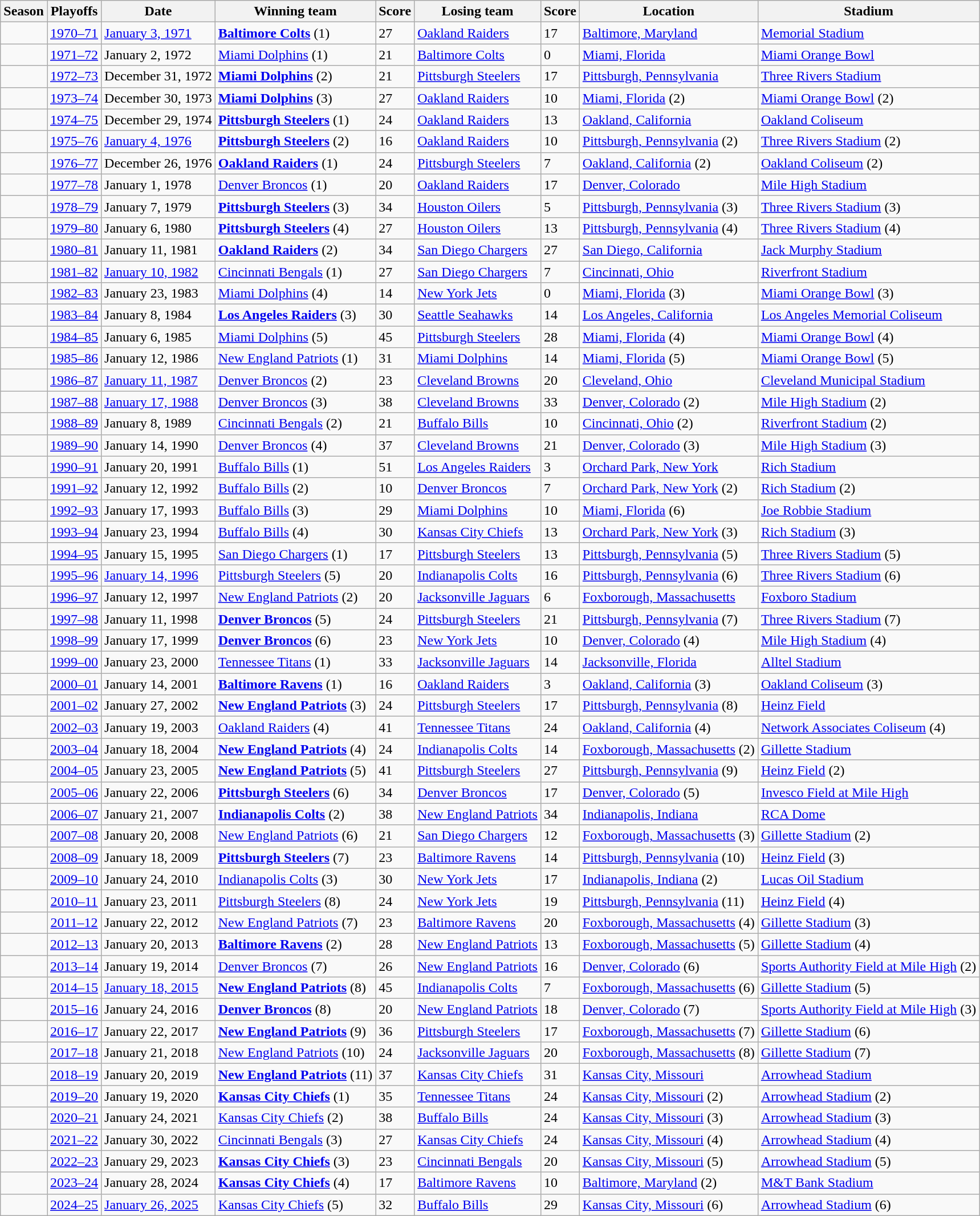<table class="wikitable sortable sticky-header">
<tr>
<th>Season</th>
<th>Playoffs</th>
<th>Date</th>
<th>Winning team</th>
<th>Score</th>
<th>Losing team</th>
<th>Score</th>
<th>Location</th>
<th>Stadium</th>
</tr>
<tr>
<td align=center></td>
<td align=center><a href='#'>1970–71</a></td>
<td><a href='#'>January 3, 1971</a></td>
<td><strong><a href='#'>Baltimore Colts</a></strong> (1)</td>
<td>27</td>
<td><a href='#'>Oakland Raiders</a></td>
<td>17</td>
<td><a href='#'>Baltimore, Maryland</a></td>
<td><a href='#'>Memorial Stadium</a></td>
</tr>
<tr>
<td align=center></td>
<td align=center><a href='#'>1971–72</a></td>
<td>January 2, 1972</td>
<td><a href='#'>Miami Dolphins</a> (1)</td>
<td>21</td>
<td><a href='#'>Baltimore Colts</a></td>
<td>0</td>
<td><a href='#'>Miami, Florida</a></td>
<td><a href='#'>Miami Orange Bowl</a></td>
</tr>
<tr>
<td align=center></td>
<td align=center><a href='#'>1972–73</a></td>
<td>December 31, 1972</td>
<td><strong><a href='#'>Miami Dolphins</a></strong> (2)</td>
<td>21</td>
<td><a href='#'>Pittsburgh Steelers</a></td>
<td>17</td>
<td><a href='#'>Pittsburgh, Pennsylvania</a></td>
<td><a href='#'>Three Rivers Stadium</a></td>
</tr>
<tr>
<td align=center></td>
<td align=center><a href='#'>1973–74</a></td>
<td>December 30, 1973</td>
<td><strong><a href='#'>Miami Dolphins</a></strong> (3)</td>
<td>27</td>
<td><a href='#'>Oakland Raiders</a></td>
<td>10</td>
<td><a href='#'>Miami, Florida</a> (2)</td>
<td><a href='#'>Miami Orange Bowl</a> (2)</td>
</tr>
<tr>
<td align=center></td>
<td align=center><a href='#'>1974–75</a></td>
<td>December 29, 1974</td>
<td><strong><a href='#'>Pittsburgh Steelers</a></strong> (1)</td>
<td>24</td>
<td><a href='#'>Oakland Raiders</a></td>
<td>13</td>
<td><a href='#'>Oakland, California</a></td>
<td><a href='#'>Oakland Coliseum</a></td>
</tr>
<tr>
<td align=center></td>
<td align=center><a href='#'>1975–76</a></td>
<td><a href='#'>January 4, 1976</a></td>
<td><strong><a href='#'>Pittsburgh Steelers</a></strong> (2)</td>
<td>16</td>
<td><a href='#'>Oakland Raiders</a></td>
<td>10</td>
<td><a href='#'>Pittsburgh, Pennsylvania</a> (2)</td>
<td><a href='#'>Three Rivers Stadium</a> (2)</td>
</tr>
<tr>
<td align=center></td>
<td align=center><a href='#'>1976–77</a></td>
<td>December 26, 1976</td>
<td><strong><a href='#'>Oakland Raiders</a></strong> (1)</td>
<td>24</td>
<td><a href='#'>Pittsburgh Steelers</a></td>
<td>7</td>
<td><a href='#'>Oakland, California</a> (2)</td>
<td><a href='#'>Oakland Coliseum</a> (2)</td>
</tr>
<tr>
<td align=center></td>
<td align=center><a href='#'>1977–78</a></td>
<td>January 1, 1978</td>
<td><a href='#'>Denver Broncos</a> (1)</td>
<td>20</td>
<td><a href='#'>Oakland Raiders</a></td>
<td>17</td>
<td><a href='#'>Denver, Colorado</a></td>
<td><a href='#'>Mile High Stadium</a></td>
</tr>
<tr>
<td align=center></td>
<td align=center><a href='#'>1978–79</a></td>
<td>January 7, 1979</td>
<td><strong><a href='#'>Pittsburgh Steelers</a></strong> (3)</td>
<td>34</td>
<td><a href='#'>Houston Oilers</a></td>
<td>5</td>
<td><a href='#'>Pittsburgh, Pennsylvania</a> (3)</td>
<td><a href='#'>Three Rivers Stadium</a> (3)</td>
</tr>
<tr>
<td align=center></td>
<td align=center><a href='#'>1979–80</a></td>
<td>January 6, 1980</td>
<td><strong><a href='#'>Pittsburgh Steelers</a></strong> (4)</td>
<td>27</td>
<td><a href='#'>Houston Oilers</a></td>
<td>13</td>
<td><a href='#'>Pittsburgh, Pennsylvania</a> (4)</td>
<td><a href='#'>Three Rivers Stadium</a> (4)</td>
</tr>
<tr>
<td align=center></td>
<td align=center><a href='#'>1980–81</a></td>
<td>January 11, 1981</td>
<td><strong><a href='#'>Oakland Raiders</a></strong> (2)</td>
<td>34</td>
<td><a href='#'>San Diego Chargers</a></td>
<td>27</td>
<td><a href='#'>San Diego, California</a></td>
<td><a href='#'>Jack Murphy Stadium</a></td>
</tr>
<tr>
<td align=center></td>
<td align=center><a href='#'>1981–82</a></td>
<td><a href='#'>January 10, 1982</a></td>
<td><a href='#'>Cincinnati Bengals</a> (1)</td>
<td>27</td>
<td><a href='#'>San Diego Chargers</a></td>
<td>7</td>
<td><a href='#'>Cincinnati, Ohio</a></td>
<td><a href='#'>Riverfront Stadium</a></td>
</tr>
<tr>
<td align=center></td>
<td align=center><a href='#'>1982–83</a></td>
<td>January 23, 1983</td>
<td><a href='#'>Miami Dolphins</a> (4)</td>
<td>14</td>
<td><a href='#'>New York Jets</a></td>
<td>0</td>
<td><a href='#'>Miami, Florida</a> (3)</td>
<td><a href='#'>Miami Orange Bowl</a> (3)</td>
</tr>
<tr>
<td align=center></td>
<td align=center><a href='#'>1983–84</a></td>
<td>January 8, 1984</td>
<td><strong><a href='#'>Los Angeles Raiders</a></strong> (3)</td>
<td>30</td>
<td><a href='#'>Seattle Seahawks</a></td>
<td>14</td>
<td><a href='#'>Los Angeles, California</a></td>
<td><a href='#'>Los Angeles Memorial Coliseum</a></td>
</tr>
<tr>
<td align=center></td>
<td align=center><a href='#'>1984–85</a></td>
<td>January 6, 1985</td>
<td><a href='#'>Miami Dolphins</a> (5)</td>
<td>45</td>
<td><a href='#'>Pittsburgh Steelers</a></td>
<td>28</td>
<td><a href='#'>Miami, Florida</a> (4)</td>
<td><a href='#'>Miami Orange Bowl</a> (4)</td>
</tr>
<tr>
<td align=center></td>
<td align=center><a href='#'>1985–86</a></td>
<td>January 12, 1986</td>
<td><a href='#'>New England Patriots</a> (1)</td>
<td>31</td>
<td><a href='#'>Miami Dolphins</a></td>
<td>14</td>
<td><a href='#'>Miami, Florida</a> (5)</td>
<td><a href='#'>Miami Orange Bowl</a> (5)</td>
</tr>
<tr>
<td align=center></td>
<td align=center><a href='#'>1986–87</a></td>
<td><a href='#'>January 11, 1987</a></td>
<td><a href='#'>Denver Broncos</a> (2)</td>
<td>23</td>
<td><a href='#'>Cleveland Browns</a></td>
<td>20</td>
<td><a href='#'>Cleveland, Ohio</a></td>
<td><a href='#'>Cleveland Municipal Stadium</a></td>
</tr>
<tr>
<td align=center></td>
<td align=center><a href='#'>1987–88</a></td>
<td><a href='#'>January 17, 1988</a></td>
<td><a href='#'>Denver Broncos</a> (3)</td>
<td>38</td>
<td><a href='#'>Cleveland Browns</a></td>
<td>33</td>
<td><a href='#'>Denver, Colorado</a> (2)</td>
<td><a href='#'>Mile High Stadium</a> (2)</td>
</tr>
<tr>
<td align=center></td>
<td align=center><a href='#'>1988–89</a></td>
<td>January 8, 1989</td>
<td><a href='#'>Cincinnati Bengals</a> (2)</td>
<td>21</td>
<td><a href='#'>Buffalo Bills</a></td>
<td>10</td>
<td><a href='#'>Cincinnati, Ohio</a> (2)</td>
<td><a href='#'>Riverfront Stadium</a> (2)</td>
</tr>
<tr>
<td align=center></td>
<td align=center><a href='#'>1989–90</a></td>
<td>January 14, 1990</td>
<td><a href='#'>Denver Broncos</a> (4)</td>
<td>37</td>
<td><a href='#'>Cleveland Browns</a></td>
<td>21</td>
<td><a href='#'>Denver, Colorado</a> (3)</td>
<td><a href='#'>Mile High Stadium</a> (3)</td>
</tr>
<tr>
<td align=center></td>
<td align=center><a href='#'>1990–91</a></td>
<td>January 20, 1991</td>
<td><a href='#'>Buffalo Bills</a> (1)</td>
<td>51</td>
<td><a href='#'>Los Angeles Raiders</a></td>
<td>3</td>
<td><a href='#'>Orchard Park, New York</a></td>
<td><a href='#'>Rich Stadium</a></td>
</tr>
<tr>
<td align=center></td>
<td align=center><a href='#'>1991–92</a></td>
<td>January 12, 1992</td>
<td><a href='#'>Buffalo Bills</a> (2)</td>
<td>10</td>
<td><a href='#'>Denver Broncos</a></td>
<td>7</td>
<td><a href='#'>Orchard Park, New York</a> (2)</td>
<td><a href='#'>Rich Stadium</a> (2)</td>
</tr>
<tr>
<td align=center></td>
<td align=center><a href='#'>1992–93</a></td>
<td>January 17, 1993</td>
<td><a href='#'>Buffalo Bills</a> (3)</td>
<td>29</td>
<td><a href='#'>Miami Dolphins</a></td>
<td>10</td>
<td><a href='#'>Miami, Florida</a> (6)</td>
<td><a href='#'>Joe Robbie Stadium</a></td>
</tr>
<tr>
<td align=center></td>
<td align=center><a href='#'>1993–94</a></td>
<td>January 23, 1994</td>
<td><a href='#'>Buffalo Bills</a> (4)</td>
<td>30</td>
<td><a href='#'>Kansas City Chiefs</a></td>
<td>13</td>
<td><a href='#'>Orchard Park, New York</a> (3)</td>
<td><a href='#'>Rich Stadium</a> (3)</td>
</tr>
<tr>
<td align=center></td>
<td align=center><a href='#'>1994–95</a></td>
<td>January 15, 1995</td>
<td><a href='#'>San Diego Chargers</a> (1)</td>
<td>17</td>
<td><a href='#'>Pittsburgh Steelers</a></td>
<td>13</td>
<td><a href='#'>Pittsburgh, Pennsylvania</a> (5)</td>
<td><a href='#'>Three Rivers Stadium</a> (5)</td>
</tr>
<tr>
<td align=center></td>
<td align=center><a href='#'>1995–96</a></td>
<td><a href='#'>January 14, 1996</a></td>
<td><a href='#'>Pittsburgh Steelers</a> (5)</td>
<td>20</td>
<td><a href='#'>Indianapolis Colts</a></td>
<td>16</td>
<td><a href='#'>Pittsburgh, Pennsylvania</a> (6)</td>
<td><a href='#'>Three Rivers Stadium</a> (6)</td>
</tr>
<tr>
<td align=center></td>
<td align=center><a href='#'>1996–97</a></td>
<td>January 12, 1997</td>
<td><a href='#'>New England Patriots</a> (2)</td>
<td>20</td>
<td><a href='#'>Jacksonville Jaguars</a></td>
<td>6</td>
<td><a href='#'>Foxborough, Massachusetts</a></td>
<td><a href='#'>Foxboro Stadium</a></td>
</tr>
<tr>
<td align=center></td>
<td align=center><a href='#'>1997–98</a></td>
<td>January 11, 1998</td>
<td><strong><a href='#'>Denver Broncos</a></strong> (5)</td>
<td>24</td>
<td><a href='#'>Pittsburgh Steelers</a></td>
<td>21</td>
<td><a href='#'>Pittsburgh, Pennsylvania</a> (7)</td>
<td><a href='#'>Three Rivers Stadium</a> (7)</td>
</tr>
<tr>
<td align=center></td>
<td align=center><a href='#'>1998–99</a></td>
<td>January 17, 1999</td>
<td><strong><a href='#'>Denver Broncos</a></strong> (6)</td>
<td>23</td>
<td><a href='#'>New York Jets</a></td>
<td>10</td>
<td><a href='#'>Denver, Colorado</a> (4)</td>
<td><a href='#'>Mile High Stadium</a> (4)</td>
</tr>
<tr>
<td align=center></td>
<td align=center><a href='#'>1999–00</a></td>
<td>January 23, 2000</td>
<td><a href='#'>Tennessee Titans</a> (1)</td>
<td>33</td>
<td><a href='#'>Jacksonville Jaguars</a></td>
<td>14</td>
<td><a href='#'>Jacksonville, Florida</a></td>
<td><a href='#'>Alltel Stadium</a></td>
</tr>
<tr>
<td align=center></td>
<td align=center><a href='#'>2000–01</a></td>
<td>January 14, 2001</td>
<td><strong><a href='#'>Baltimore Ravens</a></strong> (1)</td>
<td>16</td>
<td><a href='#'>Oakland Raiders</a></td>
<td>3</td>
<td><a href='#'>Oakland, California</a> (3)</td>
<td><a href='#'>Oakland Coliseum</a> (3)</td>
</tr>
<tr>
<td align=center></td>
<td align=center><a href='#'>2001–02</a></td>
<td>January 27, 2002</td>
<td><strong><a href='#'>New England Patriots</a></strong> (3)</td>
<td>24</td>
<td><a href='#'>Pittsburgh Steelers</a></td>
<td>17</td>
<td><a href='#'>Pittsburgh, Pennsylvania</a> (8)</td>
<td><a href='#'>Heinz Field</a></td>
</tr>
<tr>
<td align=center></td>
<td align=center><a href='#'>2002–03</a></td>
<td>January 19, 2003</td>
<td><a href='#'>Oakland Raiders</a> (4)</td>
<td>41</td>
<td><a href='#'>Tennessee Titans</a></td>
<td>24</td>
<td><a href='#'>Oakland, California</a> (4)</td>
<td><a href='#'>Network Associates Coliseum</a> (4)</td>
</tr>
<tr>
<td align=center></td>
<td align=center><a href='#'>2003–04</a></td>
<td>January 18, 2004</td>
<td><strong><a href='#'>New England Patriots</a></strong> (4)</td>
<td>24</td>
<td><a href='#'>Indianapolis Colts</a></td>
<td>14</td>
<td><a href='#'>Foxborough, Massachusetts</a> (2)</td>
<td><a href='#'>Gillette Stadium</a></td>
</tr>
<tr>
<td align=center></td>
<td align=center><a href='#'>2004–05</a></td>
<td>January 23, 2005</td>
<td><strong><a href='#'>New England Patriots</a></strong> (5)</td>
<td>41</td>
<td><a href='#'>Pittsburgh Steelers</a></td>
<td>27</td>
<td><a href='#'>Pittsburgh, Pennsylvania</a> (9)</td>
<td><a href='#'>Heinz Field</a> (2)</td>
</tr>
<tr>
<td align=center></td>
<td align=center><a href='#'>2005–06</a></td>
<td>January 22, 2006</td>
<td><strong><a href='#'>Pittsburgh Steelers</a></strong> (6)</td>
<td>34</td>
<td><a href='#'>Denver Broncos</a></td>
<td>17</td>
<td><a href='#'>Denver, Colorado</a> (5)</td>
<td><a href='#'>Invesco Field at Mile High</a></td>
</tr>
<tr>
<td align=center></td>
<td align=center><a href='#'>2006–07</a></td>
<td>January 21, 2007</td>
<td><strong><a href='#'>Indianapolis Colts</a></strong> (2)</td>
<td>38</td>
<td><a href='#'>New England Patriots</a></td>
<td>34</td>
<td><a href='#'>Indianapolis, Indiana</a></td>
<td><a href='#'>RCA Dome</a></td>
</tr>
<tr>
<td align=center></td>
<td align=center><a href='#'>2007–08</a></td>
<td>January 20, 2008</td>
<td><a href='#'>New England Patriots</a> (6)</td>
<td>21</td>
<td><a href='#'>San Diego Chargers</a></td>
<td>12</td>
<td><a href='#'>Foxborough, Massachusetts</a> (3)</td>
<td><a href='#'>Gillette Stadium</a> (2)</td>
</tr>
<tr>
<td align=center></td>
<td align=center><a href='#'>2008–09</a></td>
<td>January 18, 2009</td>
<td><strong><a href='#'>Pittsburgh Steelers</a></strong> (7)</td>
<td>23</td>
<td><a href='#'>Baltimore Ravens</a></td>
<td>14</td>
<td><a href='#'>Pittsburgh, Pennsylvania</a> (10)</td>
<td><a href='#'>Heinz Field</a> (3)</td>
</tr>
<tr>
<td align=center></td>
<td align=center><a href='#'>2009–10</a></td>
<td>January 24, 2010</td>
<td><a href='#'>Indianapolis Colts</a> (3)</td>
<td>30</td>
<td><a href='#'>New York Jets</a></td>
<td>17</td>
<td><a href='#'>Indianapolis, Indiana</a> (2)</td>
<td><a href='#'>Lucas Oil Stadium</a></td>
</tr>
<tr>
<td align=center></td>
<td align=center><a href='#'>2010–11</a></td>
<td>January 23, 2011</td>
<td><a href='#'>Pittsburgh Steelers</a> (8)</td>
<td>24</td>
<td><a href='#'>New York Jets</a></td>
<td>19</td>
<td><a href='#'>Pittsburgh, Pennsylvania</a> (11)</td>
<td><a href='#'>Heinz Field</a> (4)</td>
</tr>
<tr>
<td align=center></td>
<td align=center><a href='#'>2011–12</a></td>
<td>January 22, 2012</td>
<td><a href='#'>New England Patriots</a> (7)</td>
<td>23</td>
<td><a href='#'>Baltimore Ravens</a></td>
<td>20</td>
<td><a href='#'>Foxborough, Massachusetts</a> (4)</td>
<td><a href='#'>Gillette Stadium</a> (3)</td>
</tr>
<tr>
<td align=center></td>
<td align=center><a href='#'>2012–13</a></td>
<td>January 20, 2013</td>
<td><strong><a href='#'>Baltimore Ravens</a></strong> (2)</td>
<td>28</td>
<td><a href='#'>New England Patriots</a></td>
<td>13</td>
<td><a href='#'>Foxborough, Massachusetts</a> (5)</td>
<td><a href='#'>Gillette Stadium</a> (4)</td>
</tr>
<tr>
<td align=center></td>
<td align=center><a href='#'>2013–14</a></td>
<td>January 19, 2014</td>
<td><a href='#'>Denver Broncos</a> (7)</td>
<td>26</td>
<td><a href='#'>New England Patriots</a></td>
<td>16</td>
<td><a href='#'>Denver, Colorado</a> (6)</td>
<td><a href='#'>Sports Authority Field at Mile High</a> (2)</td>
</tr>
<tr>
<td align=center></td>
<td align=center><a href='#'>2014–15</a></td>
<td><a href='#'>January 18, 2015</a></td>
<td><strong><a href='#'>New England Patriots</a></strong> (8)</td>
<td>45</td>
<td><a href='#'>Indianapolis Colts</a></td>
<td>7</td>
<td><a href='#'>Foxborough, Massachusetts</a> (6)</td>
<td><a href='#'>Gillette Stadium</a> (5)</td>
</tr>
<tr>
<td align=center></td>
<td align=center><a href='#'>2015–16</a></td>
<td>January 24, 2016</td>
<td><strong><a href='#'>Denver Broncos</a></strong> (8)</td>
<td>20</td>
<td><a href='#'>New England Patriots</a></td>
<td>18</td>
<td><a href='#'>Denver, Colorado</a> (7)</td>
<td><a href='#'>Sports Authority Field at Mile High</a> (3)</td>
</tr>
<tr>
<td align=center></td>
<td align=center><a href='#'>2016–17</a></td>
<td>January 22, 2017</td>
<td><strong><a href='#'>New England Patriots</a></strong> (9)</td>
<td>36</td>
<td><a href='#'>Pittsburgh Steelers</a></td>
<td>17</td>
<td><a href='#'>Foxborough, Massachusetts</a> (7)</td>
<td><a href='#'>Gillette Stadium</a> (6)</td>
</tr>
<tr>
<td align=center></td>
<td align=center><a href='#'>2017–18</a></td>
<td>January 21, 2018</td>
<td><a href='#'>New England Patriots</a> (10)</td>
<td>24</td>
<td><a href='#'>Jacksonville Jaguars</a></td>
<td>20</td>
<td><a href='#'>Foxborough, Massachusetts</a> (8)</td>
<td><a href='#'>Gillette Stadium</a> (7)</td>
</tr>
<tr>
<td align=center></td>
<td align=center><a href='#'>2018–19</a></td>
<td>January 20, 2019</td>
<td><strong><a href='#'>New England Patriots</a></strong> (11)</td>
<td>37</td>
<td><a href='#'>Kansas City Chiefs</a></td>
<td>31</td>
<td><a href='#'>Kansas City, Missouri</a></td>
<td><a href='#'>Arrowhead Stadium</a></td>
</tr>
<tr>
<td align=center></td>
<td align=center><a href='#'>2019–20</a></td>
<td>January 19, 2020</td>
<td><strong><a href='#'>Kansas City Chiefs</a></strong> (1)</td>
<td>35</td>
<td><a href='#'>Tennessee Titans</a></td>
<td>24</td>
<td><a href='#'>Kansas City, Missouri</a> (2)</td>
<td><a href='#'>Arrowhead Stadium</a> (2)</td>
</tr>
<tr>
<td align=center></td>
<td align=center><a href='#'>2020–21</a></td>
<td>January 24, 2021</td>
<td><a href='#'>Kansas City Chiefs</a> (2)</td>
<td>38</td>
<td><a href='#'>Buffalo Bills</a></td>
<td>24</td>
<td><a href='#'>Kansas City, Missouri</a> (3)</td>
<td><a href='#'>Arrowhead Stadium</a> (3)</td>
</tr>
<tr>
<td align=center></td>
<td align=center><a href='#'>2021–22</a></td>
<td>January 30, 2022</td>
<td><a href='#'>Cincinnati Bengals</a> (3)</td>
<td>27</td>
<td><a href='#'>Kansas City Chiefs</a></td>
<td>24</td>
<td><a href='#'>Kansas City, Missouri</a> (4)</td>
<td><a href='#'>Arrowhead Stadium</a> (4)</td>
</tr>
<tr>
<td align=center></td>
<td align=center><a href='#'>2022–23</a></td>
<td>January 29, 2023</td>
<td><strong><a href='#'>Kansas City Chiefs</a></strong> (3)</td>
<td>23</td>
<td><a href='#'>Cincinnati Bengals</a></td>
<td>20</td>
<td><a href='#'>Kansas City, Missouri</a> (5)</td>
<td><a href='#'>Arrowhead Stadium</a> (5)</td>
</tr>
<tr>
<td align=center></td>
<td align=center><a href='#'>2023–24</a></td>
<td>January 28, 2024</td>
<td><strong><a href='#'>Kansas City Chiefs</a></strong> (4)</td>
<td>17</td>
<td><a href='#'>Baltimore Ravens</a></td>
<td>10</td>
<td><a href='#'>Baltimore, Maryland</a> (2)</td>
<td><a href='#'>M&T Bank Stadium</a></td>
</tr>
<tr>
<td align=center></td>
<td align=center><a href='#'>2024–25</a></td>
<td><a href='#'>January 26, 2025</a></td>
<td><a href='#'>Kansas City Chiefs</a> (5)</td>
<td>32</td>
<td><a href='#'>Buffalo Bills</a></td>
<td>29</td>
<td><a href='#'>Kansas City, Missouri</a> (6)</td>
<td><a href='#'>Arrowhead Stadium</a> (6)</td>
</tr>
</table>
